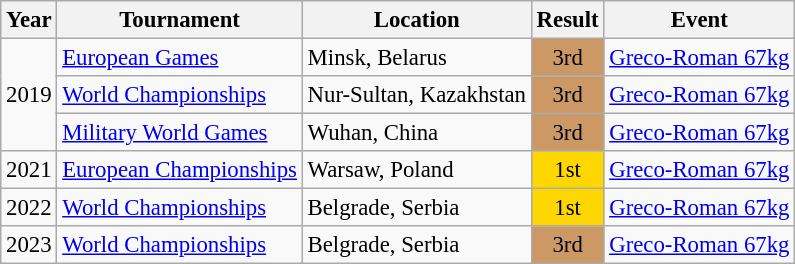<table class="wikitable" style="font-size:95%;">
<tr>
<th>Year</th>
<th>Tournament</th>
<th>Location</th>
<th>Result</th>
<th>Event</th>
</tr>
<tr>
<td rowspan=3>2019</td>
<td><a href='#'>European Games</a></td>
<td>Minsk, Belarus</td>
<td align="center" bgcolor="cc9966">3rd</td>
<td><a href='#'>Greco-Roman 67kg</a></td>
</tr>
<tr>
<td><a href='#'>World Championships</a></td>
<td>Nur-Sultan, Kazakhstan</td>
<td align="center" bgcolor="cc9966">3rd</td>
<td><a href='#'>Greco-Roman 67kg</a></td>
</tr>
<tr>
<td><a href='#'>Military World Games</a></td>
<td>Wuhan, China</td>
<td align="center" bgcolor="cc9966">3rd</td>
<td><a href='#'>Greco-Roman 67kg</a></td>
</tr>
<tr>
<td>2021</td>
<td><a href='#'>European Championships</a></td>
<td>Warsaw, Poland</td>
<td align="center" bgcolor="gold">1st</td>
<td><a href='#'>Greco-Roman 67kg</a></td>
</tr>
<tr>
<td>2022</td>
<td><a href='#'>World Championships</a></td>
<td>Belgrade, Serbia</td>
<td align="center" bgcolor="gold">1st</td>
<td><a href='#'>Greco-Roman 67kg</a></td>
</tr>
<tr>
<td>2023</td>
<td><a href='#'>World Championships</a></td>
<td>Belgrade, Serbia</td>
<td align="center" bgcolor="cc9966">3rd</td>
<td><a href='#'>Greco-Roman 67kg</a></td>
</tr>
</table>
